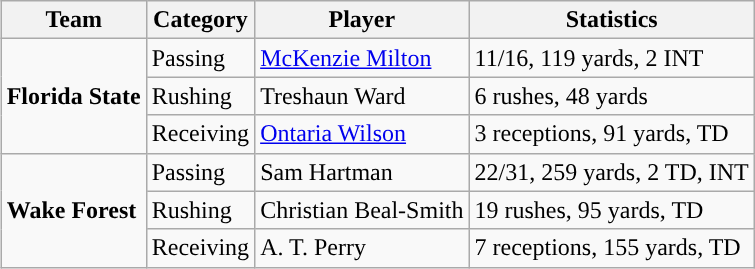<table class="wikitable" style="float: right;">
<tr>
<th>Team</th>
<th>Category</th>
<th>Player</th>
<th>Statistics</th>
</tr>
<tr>
<td rowspan=3><strong>Florida State</strong></td>
<td>Passing</td>
<td><a href='#'>McKenzie Milton</a></td>
<td>11/16, 119 yards, 2 INT</td>
</tr>
<tr>
<td>Rushing</td>
<td>Treshaun Ward</td>
<td>6 rushes, 48 yards</td>
</tr>
<tr>
<td>Receiving</td>
<td><a href='#'>Ontaria Wilson</a></td>
<td>3 receptions, 91 yards, TD</td>
</tr>
<tr>
<td rowspan=3><strong>Wake Forest</strong></td>
<td>Passing</td>
<td>Sam Hartman</td>
<td>22/31, 259 yards, 2 TD, INT</td>
</tr>
<tr>
<td>Rushing</td>
<td>Christian Beal-Smith</td>
<td>19 rushes, 95 yards, TD</td>
</tr>
<tr>
<td>Receiving</td>
<td>A. T. Perry</td>
<td>7 receptions, 155 yards, TD</td>
</tr>
</table>
